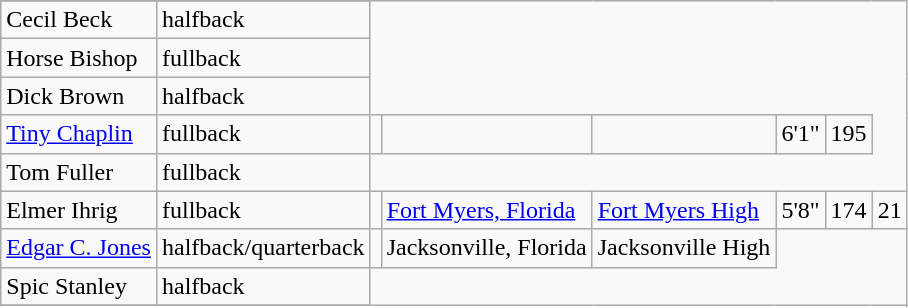<table class="wikitable">
<tr>
</tr>
<tr>
<td>Cecil Beck</td>
<td>halfback</td>
</tr>
<tr>
<td>Horse Bishop</td>
<td>fullback</td>
</tr>
<tr>
<td>Dick Brown</td>
<td>halfback</td>
</tr>
<tr>
<td><a href='#'>Tiny Chaplin</a></td>
<td>fullback</td>
<td></td>
<td></td>
<td></td>
<td>6'1"</td>
<td>195</td>
</tr>
<tr>
<td>Tom Fuller</td>
<td>fullback</td>
</tr>
<tr>
<td>Elmer Ihrig</td>
<td>fullback</td>
<td></td>
<td><a href='#'>Fort Myers, Florida</a></td>
<td><a href='#'>Fort Myers High</a></td>
<td>5'8"</td>
<td>174</td>
<td>21</td>
</tr>
<tr>
<td><a href='#'>Edgar C. Jones</a></td>
<td>halfback/quarterback</td>
<td></td>
<td>Jacksonville, Florida</td>
<td>Jacksonville High</td>
</tr>
<tr>
<td>Spic Stanley</td>
<td>halfback</td>
</tr>
<tr>
</tr>
</table>
